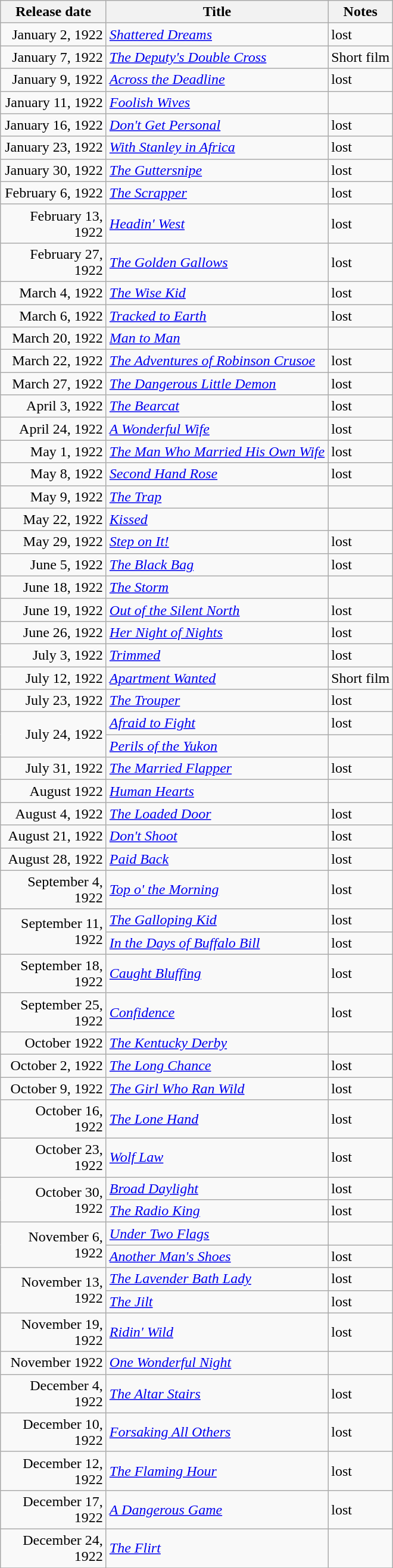<table class="wikitable sortable">
<tr>
<th style="width:111px;">Release date</th>
<th>Title</th>
<th>Notes</th>
</tr>
<tr>
<td style="text-align:right;">January 2, 1922</td>
<td><em><a href='#'>Shattered Dreams</a></em></td>
<td>lost</td>
</tr>
<tr>
<td style="text-align:right;">January 7, 1922</td>
<td><em><a href='#'>The Deputy's Double Cross</a></em></td>
<td>Short film</td>
</tr>
<tr>
<td style="text-align:right;">January 9, 1922</td>
<td><em><a href='#'>Across the Deadline</a></em></td>
<td>lost </td>
</tr>
<tr>
<td style="text-align:right;">January 11, 1922</td>
<td><em><a href='#'>Foolish Wives</a></em></td>
<td></td>
</tr>
<tr>
<td style="text-align:right;">January 16, 1922</td>
<td><em><a href='#'>Don't Get Personal</a></em></td>
<td>lost</td>
</tr>
<tr>
<td style="text-align:right;">January 23, 1922</td>
<td><em><a href='#'>With Stanley in Africa</a></em></td>
<td>lost</td>
</tr>
<tr>
<td style="text-align:right;">January 30, 1922</td>
<td><em><a href='#'>The Guttersnipe</a></em></td>
<td>lost</td>
</tr>
<tr>
<td style="text-align:right;">February 6, 1922</td>
<td><em><a href='#'>The Scrapper</a></em></td>
<td>lost</td>
</tr>
<tr>
<td style="text-align:right;">February 13, 1922</td>
<td><em><a href='#'>Headin' West</a></em></td>
<td>lost</td>
</tr>
<tr>
<td style="text-align:right;">February 27, 1922</td>
<td><em><a href='#'>The Golden Gallows</a></em></td>
<td>lost</td>
</tr>
<tr>
<td style="text-align:right;">March 4, 1922</td>
<td><em><a href='#'>The Wise Kid</a></em></td>
<td>lost</td>
</tr>
<tr>
<td style="text-align:right;">March 6, 1922</td>
<td><em><a href='#'>Tracked to Earth</a></em></td>
<td>lost</td>
</tr>
<tr>
<td style="text-align:right;">March 20, 1922</td>
<td><em><a href='#'>Man to Man</a></em></td>
<td></td>
</tr>
<tr>
<td style="text-align:right;">March 22, 1922</td>
<td><em><a href='#'>The Adventures of Robinson Crusoe</a></em></td>
<td>lost</td>
</tr>
<tr>
<td style="text-align:right;">March 27, 1922</td>
<td><em><a href='#'>The Dangerous Little Demon </a></em></td>
<td>lost</td>
</tr>
<tr>
<td style="text-align:right;">April 3, 1922</td>
<td><em><a href='#'>The Bearcat</a></em></td>
<td>lost</td>
</tr>
<tr>
<td style="text-align:right;">April 24, 1922</td>
<td><em><a href='#'>A Wonderful Wife</a></em></td>
<td>lost</td>
</tr>
<tr>
<td style="text-align:right;">May 1, 1922</td>
<td><em><a href='#'>The Man Who Married His Own Wife</a></em></td>
<td>lost</td>
</tr>
<tr>
<td style="text-align:right;">May 8, 1922</td>
<td><em><a href='#'>Second Hand Rose</a></em></td>
<td>lost</td>
</tr>
<tr>
<td style="text-align:right;">May 9, 1922</td>
<td><em><a href='#'>The Trap</a></em></td>
<td></td>
</tr>
<tr>
<td style="text-align:right;">May 22, 1922</td>
<td><em><a href='#'>Kissed</a></em></td>
<td></td>
</tr>
<tr>
<td style="text-align:right;">May 29, 1922</td>
<td><em><a href='#'>Step on It!</a></em></td>
<td>lost</td>
</tr>
<tr>
<td style="text-align:right;">June 5, 1922</td>
<td><em><a href='#'>The Black Bag</a></em></td>
<td>lost</td>
</tr>
<tr>
<td style="text-align:right;">June 18, 1922</td>
<td><em><a href='#'>The Storm</a></em></td>
<td></td>
</tr>
<tr>
<td style="text-align:right;">June 19, 1922</td>
<td><em><a href='#'>Out of the Silent North</a></em></td>
<td>lost</td>
</tr>
<tr>
<td style="text-align:right;">June 26, 1922</td>
<td><em><a href='#'>Her Night of Nights </a></em></td>
<td>lost</td>
</tr>
<tr>
<td style="text-align:right;">July 3, 1922</td>
<td><em><a href='#'>Trimmed</a></em></td>
<td>lost</td>
</tr>
<tr>
<td style="text-align:right;">July 12, 1922</td>
<td><em><a href='#'>Apartment Wanted</a></em></td>
<td>Short film</td>
</tr>
<tr>
<td style="text-align:right;">July 23, 1922</td>
<td><em><a href='#'>The Trouper</a></em></td>
<td>lost</td>
</tr>
<tr>
<td style="text-align:right;" rowspan="2">July 24, 1922</td>
<td><em><a href='#'>Afraid to Fight</a></em></td>
<td>lost</td>
</tr>
<tr>
<td><em><a href='#'>Perils of the Yukon</a></em></td>
<td></td>
</tr>
<tr>
<td style="text-align:right;">July 31, 1922</td>
<td><em><a href='#'>The Married Flapper</a></em></td>
<td>lost</td>
</tr>
<tr>
<td style="text-align:right;">August 1922</td>
<td><em><a href='#'>Human Hearts</a></em></td>
<td></td>
</tr>
<tr>
<td style="text-align:right;">August 4, 1922</td>
<td><em><a href='#'>The Loaded Door</a></em></td>
<td>lost</td>
</tr>
<tr>
<td style="text-align:right;">August 21, 1922</td>
<td><em><a href='#'>Don't Shoot</a></em></td>
<td>lost</td>
</tr>
<tr>
<td style="text-align:right;">August 28, 1922</td>
<td><em><a href='#'>Paid Back</a></em></td>
<td>lost</td>
</tr>
<tr>
<td style="text-align:right;">September 4, 1922</td>
<td><em><a href='#'>Top o' the Morning</a></em></td>
<td>lost</td>
</tr>
<tr>
<td style="text-align:right;" rowspan="2">September 11, 1922</td>
<td><em><a href='#'>The Galloping Kid</a></em></td>
<td>lost</td>
</tr>
<tr>
<td><em><a href='#'>In the Days of Buffalo Bill</a></em></td>
<td>lost</td>
</tr>
<tr>
<td style="text-align:right;">September 18, 1922</td>
<td><em><a href='#'>Caught Bluffing</a></em></td>
<td>lost</td>
</tr>
<tr>
<td style="text-align:right;">September 25, 1922</td>
<td><em><a href='#'>Confidence</a></em></td>
<td>lost</td>
</tr>
<tr>
<td style="text-align:right;">October 1922</td>
<td><em><a href='#'>The Kentucky Derby</a></em></td>
<td></td>
</tr>
<tr>
<td style="text-align:right;">October 2, 1922</td>
<td><em><a href='#'>The Long Chance</a></em></td>
<td>lost</td>
</tr>
<tr>
<td style="text-align:right;">October 9, 1922</td>
<td><em><a href='#'>The Girl Who Ran Wild</a></em></td>
<td>lost</td>
</tr>
<tr>
<td style="text-align:right;">October 16, 1922</td>
<td><em><a href='#'>The Lone Hand</a></em></td>
<td>lost</td>
</tr>
<tr>
<td style="text-align:right;">October 23, 1922</td>
<td><em><a href='#'>Wolf Law</a></em></td>
<td>lost</td>
</tr>
<tr>
<td style="text-align:right;" rowspan="2">October 30, 1922</td>
<td><em><a href='#'>Broad Daylight</a></em></td>
<td>lost</td>
</tr>
<tr>
<td><em><a href='#'>The Radio King</a></em></td>
<td>lost</td>
</tr>
<tr>
<td style="text-align:right;" rowspan="2">November 6, 1922</td>
<td><em><a href='#'>Under Two Flags</a></em></td>
<td></td>
</tr>
<tr>
<td><em><a href='#'>Another Man's Shoes</a></em></td>
<td>lost</td>
</tr>
<tr>
<td style="text-align:right;" rowspan="2">November 13, 1922</td>
<td><em><a href='#'>The Lavender Bath Lady</a></em></td>
<td>lost</td>
</tr>
<tr>
<td><em><a href='#'>The Jilt</a></em></td>
<td>lost</td>
</tr>
<tr>
<td style="text-align:right;">November 19, 1922</td>
<td><em><a href='#'>Ridin' Wild</a></em></td>
<td>lost</td>
</tr>
<tr>
<td style="text-align:right;">November 1922</td>
<td><em><a href='#'>One Wonderful Night</a></em></td>
<td></td>
</tr>
<tr>
<td style="text-align:right;">December 4, 1922</td>
<td><em><a href='#'>The Altar Stairs</a></em></td>
<td>lost</td>
</tr>
<tr>
<td style="text-align:right;">December 10, 1922</td>
<td><em><a href='#'>Forsaking All Others</a></em></td>
<td>lost</td>
</tr>
<tr>
<td style="text-align:right;">December 12, 1922</td>
<td><em><a href='#'>The Flaming Hour</a></em></td>
<td>lost</td>
</tr>
<tr>
<td style="text-align:right;">December 17, 1922</td>
<td><em><a href='#'>A Dangerous Game</a></em></td>
<td>lost</td>
</tr>
<tr>
<td style="text-align:right;">December 24, 1922</td>
<td><em><a href='#'>The Flirt</a></em></td>
<td></td>
</tr>
<tr>
</tr>
</table>
